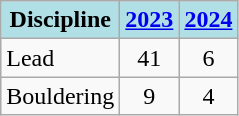<table class="wikitable" style="text-align: center">
<tr>
<th style="background: #b0e0e6">Discipline</th>
<th style="background: #b0e0e6"><a href='#'>2023</a></th>
<th style="background: #b0e0e6"><a href='#'>2024</a></th>
</tr>
<tr>
<td align="left">Lead</td>
<td>41</td>
<td>6</td>
</tr>
<tr>
<td align="left">Bouldering</td>
<td>9</td>
<td>4</td>
</tr>
</table>
